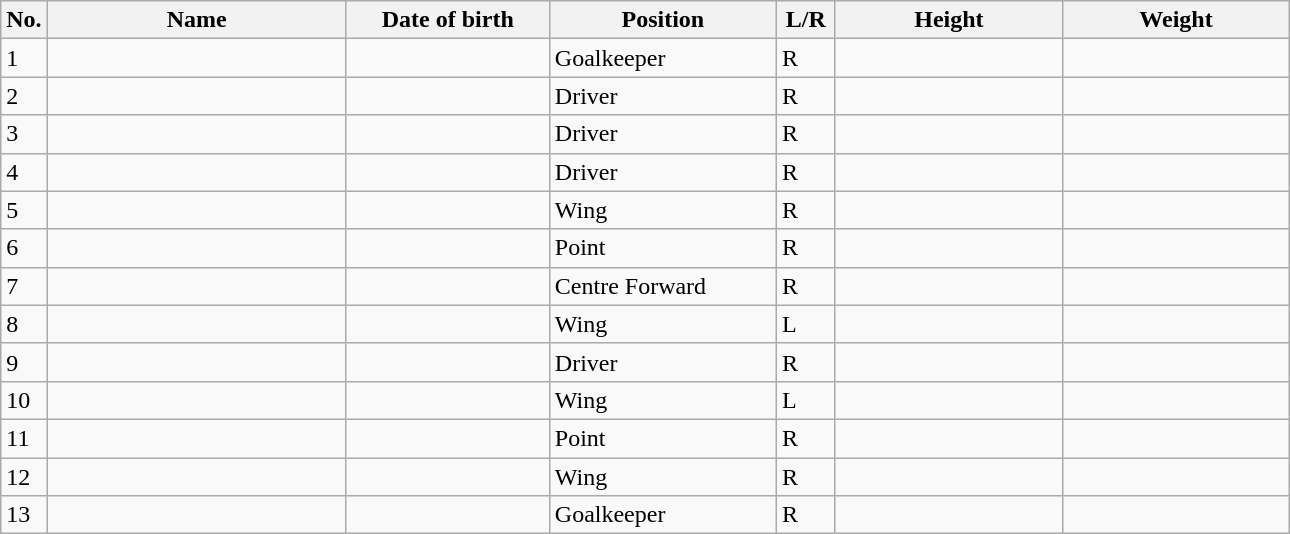<table class=wikitable sortable style=font-size:100%; text-align:center;>
<tr>
<th>No.</th>
<th style=width:12em>Name</th>
<th style=width:8em>Date of birth</th>
<th style=width:9em>Position</th>
<th style=width:2em>L/R</th>
<th style=width:9em>Height</th>
<th style=width:9em>Weight</th>
</tr>
<tr>
<td>1</td>
<td align=left></td>
<td align=right></td>
<td>Goalkeeper</td>
<td>R</td>
<td></td>
<td></td>
</tr>
<tr>
<td>2</td>
<td align=left></td>
<td align=right></td>
<td>Driver</td>
<td>R</td>
<td></td>
<td></td>
</tr>
<tr>
<td>3</td>
<td align=left></td>
<td align=right></td>
<td>Driver</td>
<td>R</td>
<td></td>
<td></td>
</tr>
<tr>
<td>4</td>
<td align=left></td>
<td align=right></td>
<td>Driver</td>
<td>R</td>
<td></td>
<td></td>
</tr>
<tr>
<td>5</td>
<td align=left></td>
<td align=right></td>
<td>Wing</td>
<td>R</td>
<td></td>
<td></td>
</tr>
<tr>
<td>6</td>
<td align=left></td>
<td align=right></td>
<td>Point</td>
<td>R</td>
<td></td>
<td></td>
</tr>
<tr>
<td>7</td>
<td align=left></td>
<td align=right></td>
<td>Centre Forward</td>
<td>R</td>
<td></td>
<td></td>
</tr>
<tr>
<td>8</td>
<td align=left></td>
<td align=right></td>
<td>Wing</td>
<td>L</td>
<td></td>
<td></td>
</tr>
<tr>
<td>9</td>
<td align=left></td>
<td align=right></td>
<td>Driver</td>
<td>R</td>
<td></td>
<td></td>
</tr>
<tr>
<td>10</td>
<td align=left></td>
<td align=right></td>
<td>Wing</td>
<td>L</td>
<td></td>
<td></td>
</tr>
<tr>
<td>11</td>
<td align=left></td>
<td align=right></td>
<td>Point</td>
<td>R</td>
<td></td>
<td></td>
</tr>
<tr>
<td>12</td>
<td align=left></td>
<td align=right></td>
<td>Wing</td>
<td>R</td>
<td></td>
<td></td>
</tr>
<tr>
<td>13</td>
<td align=left></td>
<td align=right></td>
<td>Goalkeeper</td>
<td>R</td>
<td></td>
<td></td>
</tr>
</table>
